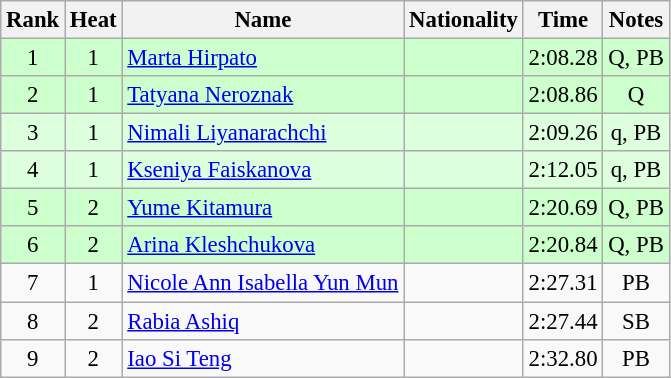<table class="wikitable sortable" style="text-align:center;font-size:95%">
<tr>
<th>Rank</th>
<th>Heat</th>
<th>Name</th>
<th>Nationality</th>
<th>Time</th>
<th>Notes</th>
</tr>
<tr bgcolor=ccffcc>
<td>1</td>
<td>1</td>
<td align=left><a href='#'>Marta Hirpato</a></td>
<td align=left></td>
<td>2:08.28</td>
<td>Q, PB</td>
</tr>
<tr bgcolor=ccffcc>
<td>2</td>
<td>1</td>
<td align=left><a href='#'>Tatyana Neroznak</a></td>
<td align=left></td>
<td>2:08.86</td>
<td>Q</td>
</tr>
<tr bgcolor=ddffdd>
<td>3</td>
<td>1</td>
<td align=left><a href='#'>Nimali Liyanarachchi</a></td>
<td align=left></td>
<td>2:09.26</td>
<td>q, PB</td>
</tr>
<tr bgcolor=ddffdd>
<td>4</td>
<td>1</td>
<td align=left><a href='#'>Kseniya Faiskanova</a></td>
<td align=left></td>
<td>2:12.05</td>
<td>q, PB</td>
</tr>
<tr bgcolor=ccffcc>
<td>5</td>
<td>2</td>
<td align=left><a href='#'>Yume Kitamura</a></td>
<td align=left></td>
<td>2:20.69</td>
<td>Q, PB</td>
</tr>
<tr bgcolor=ccffcc>
<td>6</td>
<td>2</td>
<td align=left><a href='#'>Arina Kleshchukova</a></td>
<td align=left></td>
<td>2:20.84</td>
<td>Q, PB</td>
</tr>
<tr>
<td>7</td>
<td>1</td>
<td align=left><a href='#'>Nicole Ann Isabella Yun Mun</a></td>
<td align=left></td>
<td>2:27.31</td>
<td>PB</td>
</tr>
<tr>
<td>8</td>
<td>2</td>
<td align=left><a href='#'>Rabia Ashiq</a></td>
<td align=left></td>
<td>2:27.44</td>
<td>SB</td>
</tr>
<tr>
<td>9</td>
<td>2</td>
<td align=left><a href='#'>Iao Si Teng</a></td>
<td align=left></td>
<td>2:32.80</td>
<td>PB</td>
</tr>
</table>
